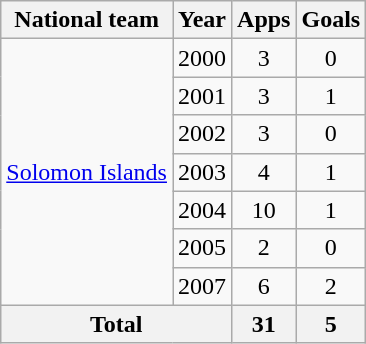<table class="wikitable" style="text-align:center">
<tr>
<th>National team</th>
<th>Year</th>
<th>Apps</th>
<th>Goals</th>
</tr>
<tr>
<td rowspan="7"><a href='#'>Solomon Islands</a></td>
<td>2000</td>
<td>3</td>
<td>0</td>
</tr>
<tr>
<td>2001</td>
<td>3</td>
<td>1</td>
</tr>
<tr>
<td>2002</td>
<td>3</td>
<td>0</td>
</tr>
<tr>
<td>2003</td>
<td>4</td>
<td>1</td>
</tr>
<tr>
<td>2004</td>
<td>10</td>
<td>1</td>
</tr>
<tr>
<td>2005</td>
<td>2</td>
<td>0</td>
</tr>
<tr>
<td>2007</td>
<td>6</td>
<td>2</td>
</tr>
<tr>
<th colspan="2">Total</th>
<th>31</th>
<th>5</th>
</tr>
</table>
